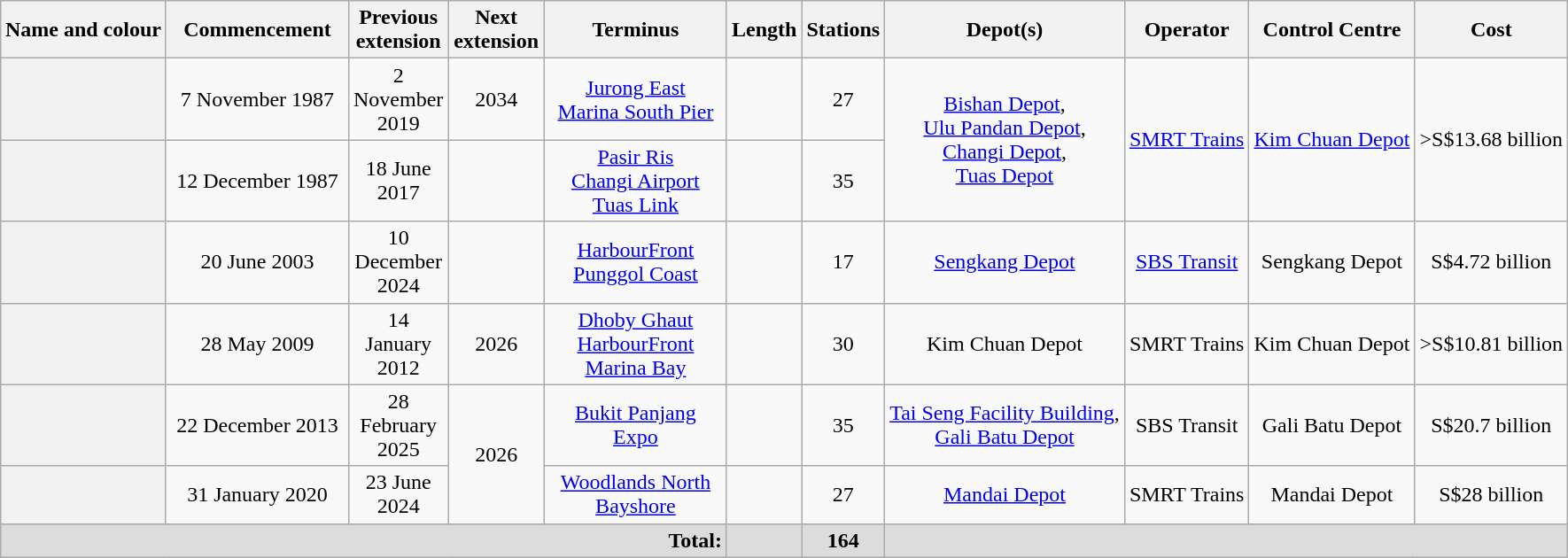<table class="wikitable sortable" style=margin:auto;font-align:center;text-align:center>
<tr>
<th>Name and colour</th>
<th style=width:130px>Commencement</th>
<th style=width:65px>Previous extension</th>
<th style=width:65px>Next extension</th>
<th style=width:130px>Terminus</th>
<th style=width:30px>Length</th>
<th style=width:30px>Stations</th>
<th>Depot(s)</th>
<th>Operator</th>
<th>Control Centre</th>
<th>Cost</th>
</tr>
<tr>
<th style=background-color:#><a href='#'></a></th>
<td>7 November 1987</td>
<td>2 November 2019</td>
<td>2034</td>
<td><a href='#'>Jurong East</a><br><a href='#'>Marina South Pier</a></td>
<td></td>
<td>27</td>
<td rowspan="2"><a href='#'>Bishan Depot</a>,<br><a href='#'>Ulu Pandan Depot</a>,<br><a href='#'>Changi Depot</a>,<br><a href='#'>Tuas Depot</a></td>
<td rowspan="2"><a href='#'>SMRT Trains</a></td>
<td rowspan="2"><a href='#'>Kim Chuan Depot</a></td>
<td rowspan="2">>S$13.68 billion </td>
</tr>
<tr>
<th style=background-color:#><a href='#'></a></th>
<td>12 December 1987</td>
<td>18 June 2017</td>
<td></td>
<td><a href='#'>Pasir Ris</a><br><a href='#'>Changi Airport</a><br><a href='#'>Tuas Link</a></td>
<td></td>
<td>35</td>
</tr>
<tr>
<th style=background-color:#><a href='#'></a></th>
<td>20 June 2003</td>
<td>10 December 2024</td>
<td></td>
<td><a href='#'>HarbourFront</a><br><a href='#'>Punggol Coast</a></td>
<td></td>
<td>17</td>
<td><a href='#'>Sengkang Depot</a></td>
<td><a href='#'>SBS Transit</a></td>
<td>Sengkang Depot</td>
<td>S$4.72 billion </td>
</tr>
<tr>
<th style=background-color:#><a href='#'></a></th>
<td>28 May 2009</td>
<td>14 January 2012</td>
<td>2026</td>
<td><a href='#'>Dhoby Ghaut</a><br><a href='#'>HarbourFront</a><br><a href='#'>Marina Bay</a></td>
<td></td>
<td>30</td>
<td>Kim Chuan Depot</td>
<td>SMRT Trains</td>
<td>Kim Chuan Depot</td>
<td>>S$10.81 billion </td>
</tr>
<tr>
<th style=background-color:#><a href='#'></a></th>
<td>22 December 2013</td>
<td>28 February 2025</td>
<td rowspan="2">2026</td>
<td><a href='#'>Bukit Panjang</a><br><a href='#'>Expo</a></td>
<td></td>
<td>35</td>
<td><a href='#'>Tai Seng Facility Building</a>,<br><a href='#'>Gali Batu Depot</a></td>
<td>SBS Transit</td>
<td>Gali Batu Depot</td>
<td>S$20.7 billion</td>
</tr>
<tr>
<th style=background-color:#><a href='#'></a></th>
<td>31 January 2020</td>
<td>23 June 2024</td>
<td><a href='#'>Woodlands North</a><br><a href='#'>Bayshore</a></td>
<td></td>
<td>27</td>
<td><a href='#'>Mandai Depot</a></td>
<td>SMRT Trains</td>
<td>Mandai Depot</td>
<td>S$28 billion </td>
</tr>
<tr class="sortbottom" style=background:#DCDCDC>
<td colspan="5" style="text-align:right"><strong>Total:</strong></td>
<td><strong></strong></td>
<td><strong>164</strong></td>
<td colspan="4"></td>
</tr>
</table>
